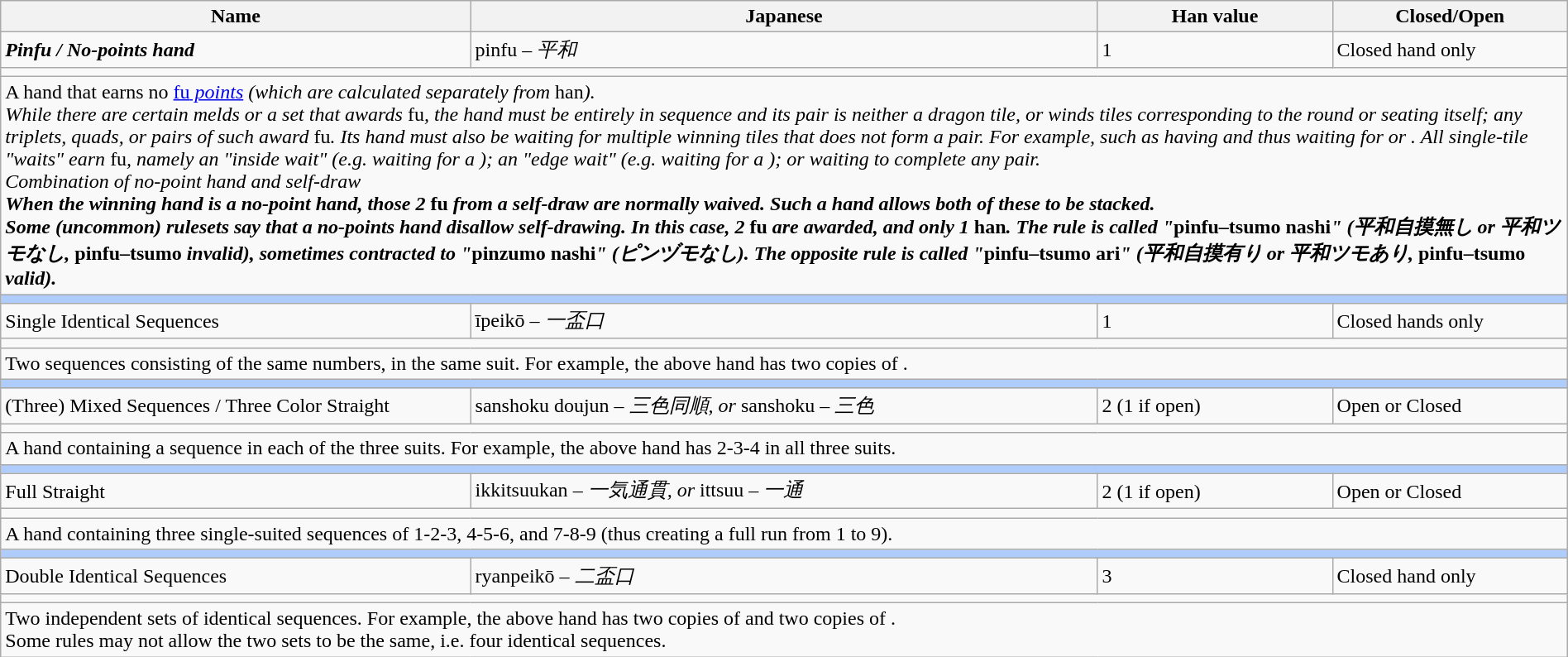<table class="wikitable" width=100%>
<tr>
<th>Name</th>
<th>Japanese</th>
<th>Han value</th>
<th>Closed/Open</th>
</tr>
<tr>
<td width=30%><strong><em>Pinfu<em> /<strong> </strong>No-points hand<strong></td>
<td width=40%></em>pinfu<em> – 平和</td>
<td width=15%>1</td>
<td width=15%>Closed hand only</td>
</tr>
<tr>
<td colspan=4></td>
</tr>
<tr>
<td colspan="4">A hand that earns no <a href='#'></em>fu<em> points</a> (which are calculated separately from </em>han<em>).<br>While there are certain melds or a set that awards </em>fu<em>, the hand must be entirely in sequence and its pair is neither a dragon tile, or winds tiles corresponding to the round or seating itself; any triplets, quads, or pairs of such award </em>fu<em>. Its hand must also be waiting for multiple winning tiles that does not form a pair. For example, such as having  and thus waiting for  or . All single-tile "waits" earn </em>fu<em>, namely an "inside wait" (e.g.  waiting for a ); an "edge wait" (e.g.  waiting for a ); or waiting to complete any pair.<br></strong>Combination of no-point hand and self-draw<strong><br>When the winning hand is a no-point hand, those 2 </em>fu<em> from a self-draw are normally waived. Such a hand allows both of these to be stacked.<br>Some (uncommon) rulesets say that a no-points hand disallow self-drawing. In this case, 2 </em>fu<em> are awarded, and only 1 </em>han<em>. The rule is called "</em>pinfu–tsumo nashi<em>" (平和自摸無し or 平和ツモなし, </em>pinfu–tsumo<em> invalid), sometimes contracted to "</em>pinzumo nashi<em>" (ピンヅモなし). The opposite rule is called "</em>pinfu–tsumo ari<em>" (平和自摸有り or 平和ツモあり, </em>pinfu–tsumo<em> valid).</td>
</tr>
<tr>
<td colspan=4 bgcolor="#AFCDFC"></td>
</tr>
<tr>
<td width=30%></strong>Single Identical Sequences<strong></td>
<td width=40%></em>īpeikō<em> – 一盃口</td>
<td width=15%>1</td>
<td width=15%>Closed hands only</td>
</tr>
<tr>
<td colspan=4></td>
</tr>
<tr>
<td colspan=4>Two sequences consisting of the same numbers, in the same suit. For example, the above hand has two copies of .</td>
</tr>
<tr>
<td colspan=4 bgcolor="#AFCDFC"></td>
</tr>
<tr>
<td width=30%></strong>(Three) Mixed Sequences / Three Color Straight<strong></td>
<td width=40%></em>sanshoku doujun<em> – 三色同順, or </em>sanshoku<em> –  三色</td>
<td width=15%>2 (1 if open)</td>
<td width=15%>Open or Closed</td>
</tr>
<tr>
<td colspan=4></td>
</tr>
<tr>
<td colspan=4>A hand containing a sequence in each of the three suits. For example, the above hand has 2-3-4 in all three suits.</td>
</tr>
<tr>
<td colspan=4 bgcolor="#AFCDFC"></td>
</tr>
<tr>
<td width=30%></strong>Full Straight<strong></td>
<td width=40%></em>ikkitsuukan<em> – 一気通貫, or </em>ittsuu<em> – 一通</td>
<td width=15%>2 (1 if open)</td>
<td width=15%>Open or Closed</td>
</tr>
<tr>
<td colspan=4></td>
</tr>
<tr>
<td colspan=4>A hand containing three single-suited sequences of 1-2-3, 4-5-6, and 7-8-9 (thus creating a full run from 1 to 9).</td>
</tr>
<tr>
<td colspan=4 bgcolor="#AFCDFC"></td>
</tr>
<tr>
<td width=30%></strong>Double Identical Sequences<strong></td>
<td width=40%></em>ryanpeikō<em> – 二盃口</td>
<td width=15%>3</td>
<td width=15%>Closed hand only</td>
</tr>
<tr>
<td colspan=4></td>
</tr>
<tr>
<td colspan=4>Two independent sets of identical sequences. For example, the above hand has two copies of  and two copies of .<br>Some rules may not allow the two sets to be the same, i.e. four identical sequences.</td>
</tr>
</table>
